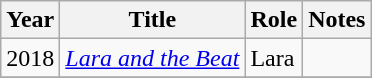<table class="wikitable">
<tr>
<th>Year</th>
<th>Title</th>
<th>Role</th>
<th>Notes</th>
</tr>
<tr>
<td>2018</td>
<td><em><a href='#'>Lara and the Beat</a></em></td>
<td>Lara</td>
<td></td>
</tr>
<tr>
</tr>
</table>
